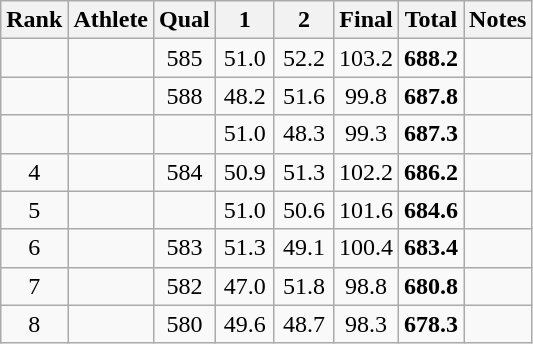<table class="wikitable sortable" style="text-align: center">
<tr>
<th>Rank</th>
<th>Athlete</th>
<th>Qual</th>
<th class="unsortable" style="width: 32px">1</th>
<th class="unsortable" style="width: 32px">2</th>
<th>Final</th>
<th>Total</th>
<th class="unsortable">Notes</th>
</tr>
<tr>
<td></td>
<td style="text-align: left"></td>
<td>585</td>
<td>51.0</td>
<td>52.2</td>
<td>103.2</td>
<td><strong>688.2</strong></td>
<td></td>
</tr>
<tr>
<td></td>
<td style="text-align: left"></td>
<td>588</td>
<td>48.2</td>
<td>51.6</td>
<td>99.8</td>
<td><strong>687.8</strong></td>
<td></td>
</tr>
<tr>
<td></td>
<td style="text-align: left"></td>
<td></td>
<td>51.0</td>
<td>48.3</td>
<td>99.3</td>
<td><strong>687.3</strong></td>
<td></td>
</tr>
<tr>
<td>4</td>
<td style="text-align: left"></td>
<td>584</td>
<td>50.9</td>
<td>51.3</td>
<td>102.2</td>
<td><strong>686.2</strong></td>
<td></td>
</tr>
<tr>
<td>5</td>
<td style="text-align: left"></td>
<td></td>
<td>51.0</td>
<td>50.6</td>
<td>101.6</td>
<td><strong>684.6</strong></td>
<td></td>
</tr>
<tr>
<td>6</td>
<td style="text-align: left"></td>
<td>583</td>
<td>51.3</td>
<td>49.1</td>
<td>100.4</td>
<td><strong>683.4</strong></td>
<td></td>
</tr>
<tr>
<td>7</td>
<td style="text-align: left"></td>
<td>582</td>
<td>47.0</td>
<td>51.8</td>
<td>98.8</td>
<td><strong>680.8</strong></td>
<td></td>
</tr>
<tr>
<td>8</td>
<td style="text-align: left"></td>
<td>580</td>
<td>49.6</td>
<td>48.7</td>
<td>98.3</td>
<td><strong>678.3</strong></td>
<td></td>
</tr>
</table>
